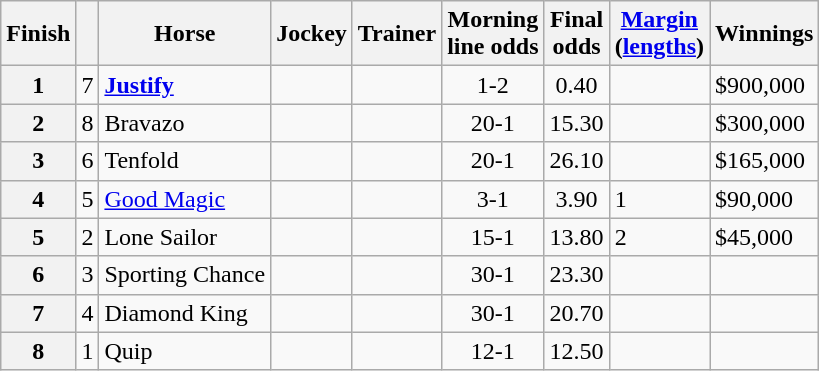<table class="sortable wikitable">
<tr>
<th scope="col"><strong>Finish</strong></th>
<th scope="col"><strong></strong></th>
<th scope="col"><strong>Horse</strong></th>
<th scope="col"><strong>Jockey</strong></th>
<th scope="col"><strong>Trainer</strong></th>
<th scope="col"><strong>Morning<br>line odds</strong></th>
<th scope="col"><strong>Final<br>odds</strong></th>
<th scope="col"><a href='#'>Margin</a><br>(<a href='#'>lengths</a>)</th>
<th scope="col"><strong>Winnings</strong></th>
</tr>
<tr>
<th>1</th>
<td align=center>7</td>
<td><strong><a href='#'>Justify</a></strong></td>
<td></td>
<td></td>
<td align=center>1-2</td>
<td align=center>0.40</td>
<td></td>
<td>$900,000</td>
</tr>
<tr>
<th>2</th>
<td align=center>8</td>
<td>Bravazo</td>
<td></td>
<td></td>
<td align=center>20-1</td>
<td align=center>15.30</td>
<td></td>
<td>$300,000</td>
</tr>
<tr>
<th>3</th>
<td align=center>6</td>
<td>Tenfold</td>
<td></td>
<td></td>
<td align=center>20-1</td>
<td align=center>26.10</td>
<td></td>
<td>$165,000</td>
</tr>
<tr>
<th>4</th>
<td align=center>5</td>
<td><a href='#'>Good Magic</a></td>
<td></td>
<td></td>
<td align=center>3-1</td>
<td align=center>3.90</td>
<td>1</td>
<td>$90,000</td>
</tr>
<tr>
<th>5</th>
<td align=center>2</td>
<td>Lone Sailor</td>
<td></td>
<td></td>
<td align=center>15-1</td>
<td align=center>13.80</td>
<td>2</td>
<td>$45,000</td>
</tr>
<tr>
<th>6</th>
<td align=center>3</td>
<td>Sporting Chance</td>
<td></td>
<td></td>
<td align=center>30-1</td>
<td align=center>23.30</td>
<td></td>
<td></td>
</tr>
<tr>
<th>7</th>
<td align=center>4</td>
<td>Diamond King</td>
<td></td>
<td></td>
<td align=center>30-1</td>
<td align=center>20.70</td>
<td></td>
<td></td>
</tr>
<tr>
<th>8</th>
<td align=center>1</td>
<td>Quip</td>
<td></td>
<td></td>
<td align=center>12-1</td>
<td align=center>12.50</td>
<td></td>
<td></td>
</tr>
</table>
